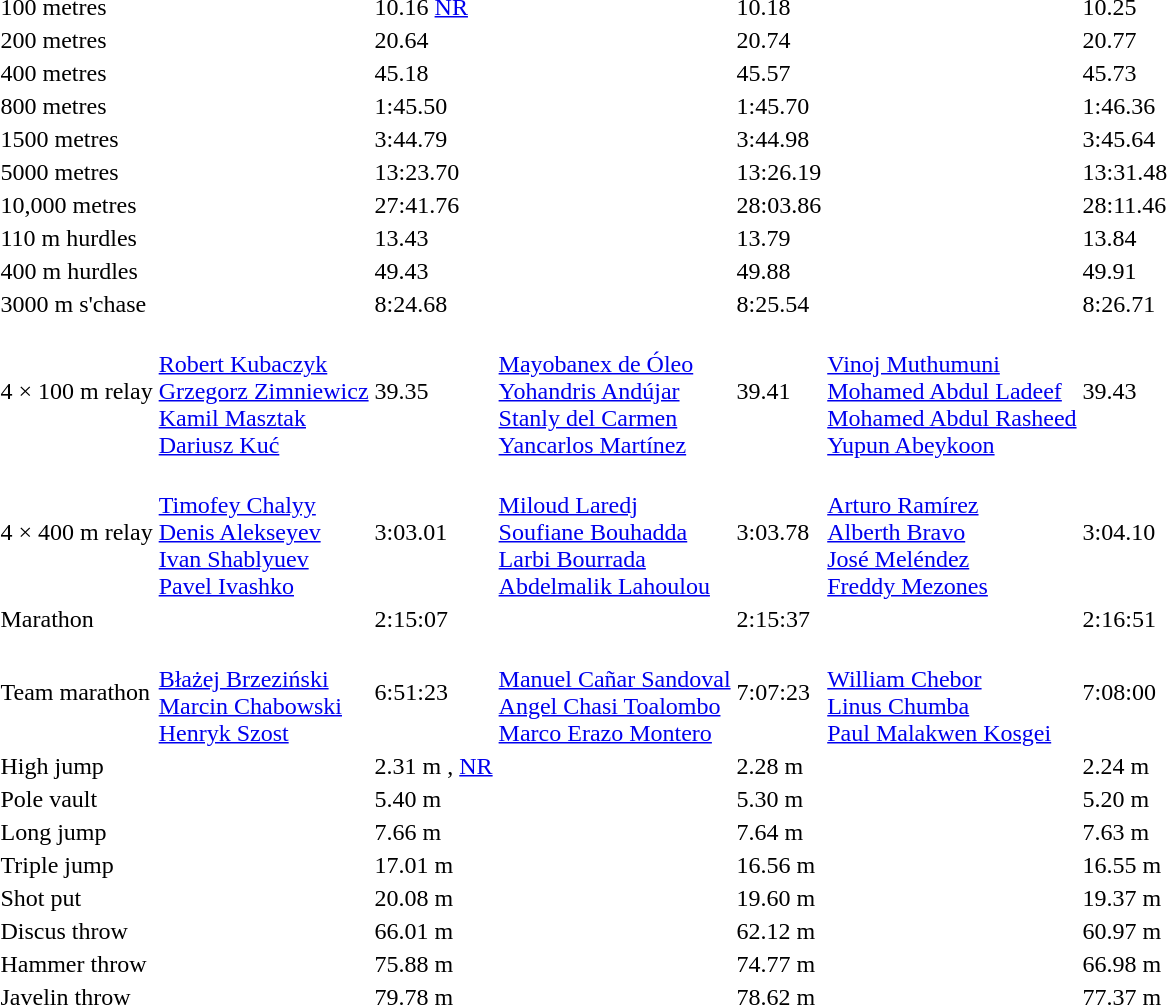<table>
<tr>
<td>100 metres<br></td>
<td></td>
<td>10.16 <a href='#'>NR</a></td>
<td></td>
<td>10.18</td>
<td></td>
<td>10.25</td>
</tr>
<tr>
<td>200 metres<br></td>
<td></td>
<td>20.64</td>
<td></td>
<td>20.74</td>
<td></td>
<td>20.77</td>
</tr>
<tr>
<td>400 metres<br></td>
<td></td>
<td>45.18 </td>
<td></td>
<td>45.57</td>
<td></td>
<td>45.73</td>
</tr>
<tr>
<td>800 metres<br></td>
<td></td>
<td>1:45.50 </td>
<td></td>
<td>1:45.70</td>
<td></td>
<td>1:46.36</td>
</tr>
<tr>
<td>1500 metres<br></td>
<td></td>
<td>3:44.79</td>
<td></td>
<td>3:44.98</td>
<td></td>
<td>3:45.64</td>
</tr>
<tr>
<td>5000 metres<br></td>
<td></td>
<td>13:23.70</td>
<td></td>
<td>13:26.19</td>
<td></td>
<td>13:31.48</td>
</tr>
<tr>
<td>10,000 metres<br></td>
<td></td>
<td>27:41.76 </td>
<td></td>
<td>28:03.86</td>
<td></td>
<td>28:11.46</td>
</tr>
<tr>
<td>110 m hurdles<br></td>
<td></td>
<td>13.43</td>
<td></td>
<td>13.79</td>
<td></td>
<td>13.84</td>
</tr>
<tr>
<td>400 m hurdles<br></td>
<td></td>
<td>49.43</td>
<td></td>
<td>49.88</td>
<td></td>
<td>49.91</td>
</tr>
<tr>
<td>3000 m s'chase<br></td>
<td></td>
<td>8:24.68</td>
<td></td>
<td>8:25.54</td>
<td></td>
<td>8:26.71</td>
</tr>
<tr>
<td>4 × 100 m relay<br></td>
<td><br><a href='#'>Robert Kubaczyk</a><br><a href='#'>Grzegorz Zimniewicz</a><br><a href='#'>Kamil Masztak</a><br><a href='#'>Dariusz Kuć</a></td>
<td>39.35</td>
<td><br><a href='#'>Mayobanex de Óleo</a><br><a href='#'>Yohandris Andújar</a><br><a href='#'>Stanly del Carmen</a><br><a href='#'>Yancarlos Martínez</a></td>
<td>39.41</td>
<td><br><a href='#'>Vinoj Muthumuni</a><br><a href='#'>Mohamed Abdul Ladeef</a><br><a href='#'>Mohamed Abdul Rasheed</a><br><a href='#'>Yupun Abeykoon</a></td>
<td>39.43</td>
</tr>
<tr>
<td>4 × 400 m relay<br></td>
<td><br><a href='#'>Timofey Chalyy</a><br><a href='#'>Denis Alekseyev</a><br><a href='#'>Ivan Shablyuev</a><br><a href='#'>Pavel Ivashko</a></td>
<td>3:03.01</td>
<td><br><a href='#'>Miloud Laredj</a><br><a href='#'>Soufiane Bouhadda</a><br><a href='#'>Larbi Bourrada</a><br><a href='#'>Abdelmalik Lahoulou</a></td>
<td>3:03.78</td>
<td><br><a href='#'>Arturo Ramírez</a><br><a href='#'>Alberth Bravo</a><br><a href='#'>José Meléndez</a><br><a href='#'>Freddy Mezones</a></td>
<td>3:04.10</td>
</tr>
<tr>
<td>Marathon<br></td>
<td></td>
<td>2:15:07</td>
<td></td>
<td>2:15:37</td>
<td></td>
<td>2:16:51</td>
</tr>
<tr>
<td>Team marathon<br></td>
<td><br><a href='#'>Błażej Brzeziński</a><br><a href='#'>Marcin Chabowski</a><br><a href='#'>Henryk Szost</a></td>
<td>6:51:23</td>
<td><br><a href='#'>Manuel Cañar Sandoval</a><br><a href='#'>Angel Chasi Toalombo</a><br><a href='#'>Marco Erazo Montero</a></td>
<td>7:07:23</td>
<td><br><a href='#'>William Chebor</a><br><a href='#'>Linus Chumba</a><br><a href='#'>Paul Malakwen Kosgei</a></td>
<td>7:08:00</td>
</tr>
<tr>
<td>High jump<br></td>
<td></td>
<td>2.31 m , <a href='#'>NR</a></td>
<td></td>
<td>2.28 m</td>
<td></td>
<td>2.24 m</td>
</tr>
<tr>
<td>Pole vault<br></td>
<td></td>
<td>5.40 m</td>
<td></td>
<td>5.30 m</td>
<td></td>
<td>5.20 m</td>
</tr>
<tr>
<td>Long jump<br></td>
<td></td>
<td>7.66 m</td>
<td></td>
<td>7.64 m</td>
<td></td>
<td>7.63 m</td>
</tr>
<tr>
<td>Triple jump<br></td>
<td></td>
<td>17.01 m</td>
<td></td>
<td>16.56 m</td>
<td></td>
<td>16.55 m</td>
</tr>
<tr>
<td>Shot put<br></td>
<td></td>
<td>20.08 m</td>
<td></td>
<td>19.60 m</td>
<td></td>
<td>19.37 m</td>
</tr>
<tr>
<td>Discus throw<br></td>
<td></td>
<td>66.01 m</td>
<td></td>
<td>62.12 m</td>
<td></td>
<td>60.97 m</td>
</tr>
<tr>
<td>Hammer throw<br></td>
<td></td>
<td>75.88 m</td>
<td></td>
<td>74.77 m</td>
<td></td>
<td>66.98 m</td>
</tr>
<tr>
<td>Javelin throw<br></td>
<td></td>
<td>79.78 m</td>
<td></td>
<td>78.62 m</td>
<td></td>
<td>77.37 m</td>
</tr>
</table>
